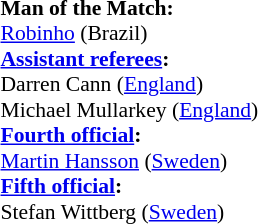<table style="width:50%;font-size:90%">
<tr>
<td><br><strong>Man of the Match:</strong>
<br><a href='#'>Robinho</a> (Brazil)<br><strong><a href='#'>Assistant referees</a>:</strong>
<br>Darren Cann (<a href='#'>England</a>)
<br>Michael Mullarkey (<a href='#'>England</a>)
<br><strong><a href='#'>Fourth official</a>:</strong>
<br><a href='#'>Martin Hansson</a> (<a href='#'>Sweden</a>)
<br><strong><a href='#'>Fifth official</a>:</strong>
<br>Stefan Wittberg (<a href='#'>Sweden</a>)</td>
</tr>
</table>
